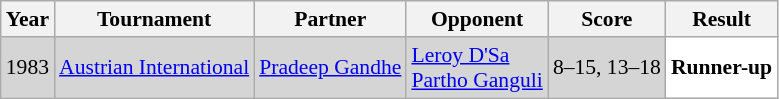<table class="sortable wikitable" style="font-size: 90%;">
<tr>
<th>Year</th>
<th>Tournament</th>
<th>Partner</th>
<th>Opponent</th>
<th>Score</th>
<th>Result</th>
</tr>
<tr style="background:#D5D5D5">
<td align="center">1983</td>
<td align="left"><a href='#'>Austrian International</a></td>
<td align="left"> <a href='#'>Pradeep Gandhe</a></td>
<td align="left"> <a href='#'>Leroy D'Sa</a> <br>  <a href='#'>Partho Ganguli</a></td>
<td align="left">8–15, 13–18</td>
<td style="text-align:left; background:white"> <strong>Runner-up</strong></td>
</tr>
</table>
